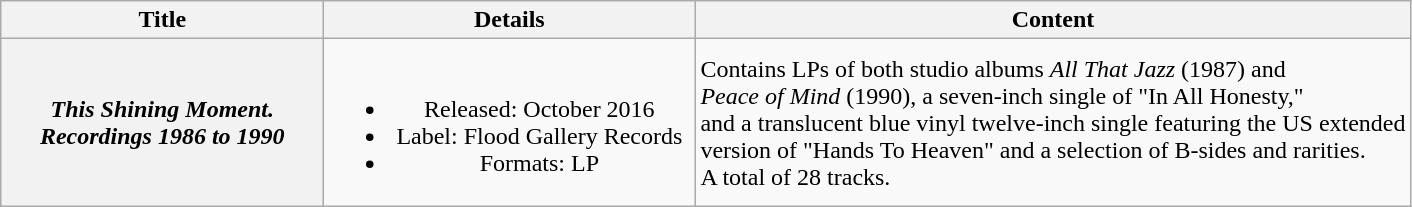<table class="wikitable plainrowheaders" style="text-align:center;">
<tr>
<th scope="col" style="width:13em;">Title</th>
<th scope="col" style="width:15em;">Details</th>
<th>Content</th>
</tr>
<tr>
<th scope="row"><em>This Shining Moment. Recordings 1986 to 1990</em> </th>
<td><br><ul><li>Released: October 2016</li><li>Label: Flood Gallery Records</li><li>Formats: LP</li></ul></td>
<td style="text-align:left;">Contains LPs of both studio albums <em>All That Jazz</em> (1987) and<br><em>Peace of Mind</em> (1990), a seven-inch single of "In All Honesty,"<br> and a translucent blue vinyl twelve-inch single featuring the US extended<br>version of "Hands To Heaven" and a selection of B-sides and rarities.<br>A total of 28 tracks.</td>
</tr>
</table>
